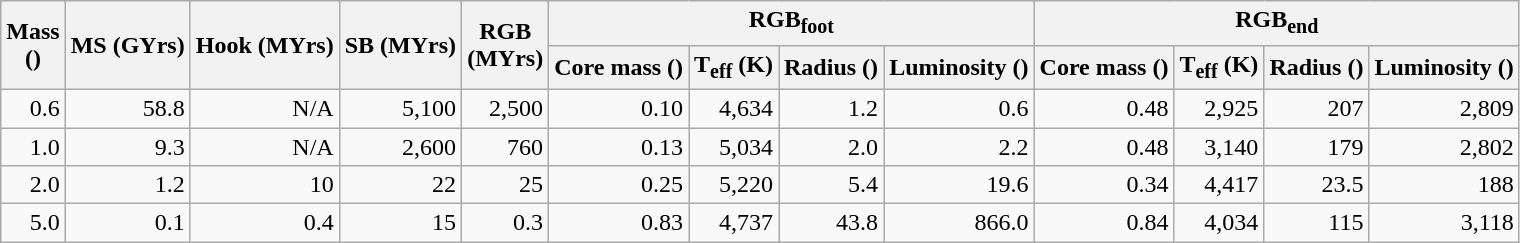<table class="wikitable">
<tr>
<th rowspan=2>Mass<br>()</th>
<th rowspan=2>MS (GYrs)</th>
<th rowspan="2">Hook (MYrs)</th>
<th rowspan="2">SB (MYrs)</th>
<th rowspan=2>RGB<br>(MYrs)</th>
<th colspan=4>RGB<sub>foot</sub><br></th>
<th colspan=4>RGB<sub>end</sub><br></th>
</tr>
<tr>
<th>Core mass ()</th>
<th>T<sub>eff</sub> (K)</th>
<th>Radius ()</th>
<th>Luminosity ()</th>
<th>Core mass ()</th>
<th>T<sub>eff</sub> (K)</th>
<th>Radius ()</th>
<th>Luminosity ()</th>
</tr>
<tr style="text-align:right;">
<td>0.6</td>
<td>58.8</td>
<td>N/A</td>
<td>5,100</td>
<td>2,500</td>
<td>0.10</td>
<td>4,634</td>
<td>1.2</td>
<td>0.6</td>
<td>0.48</td>
<td>2,925</td>
<td>207</td>
<td>2,809</td>
</tr>
<tr style="text-align:right;">
<td>1.0</td>
<td>9.3</td>
<td>N/A</td>
<td>2,600</td>
<td>760</td>
<td>0.13</td>
<td>5,034</td>
<td>2.0</td>
<td>2.2</td>
<td>0.48</td>
<td>3,140</td>
<td>179</td>
<td>2,802</td>
</tr>
<tr style="text-align:right;">
<td>2.0</td>
<td>1.2</td>
<td>10</td>
<td>22</td>
<td>25</td>
<td>0.25</td>
<td>5,220</td>
<td>5.4</td>
<td>19.6</td>
<td>0.34</td>
<td>4,417</td>
<td>23.5</td>
<td>188</td>
</tr>
<tr style="text-align:right;">
<td>5.0</td>
<td>0.1</td>
<td>0.4</td>
<td>15</td>
<td>0.3</td>
<td>0.83</td>
<td>4,737</td>
<td>43.8</td>
<td>866.0</td>
<td>0.84</td>
<td>4,034</td>
<td>115</td>
<td>3,118</td>
</tr>
</table>
